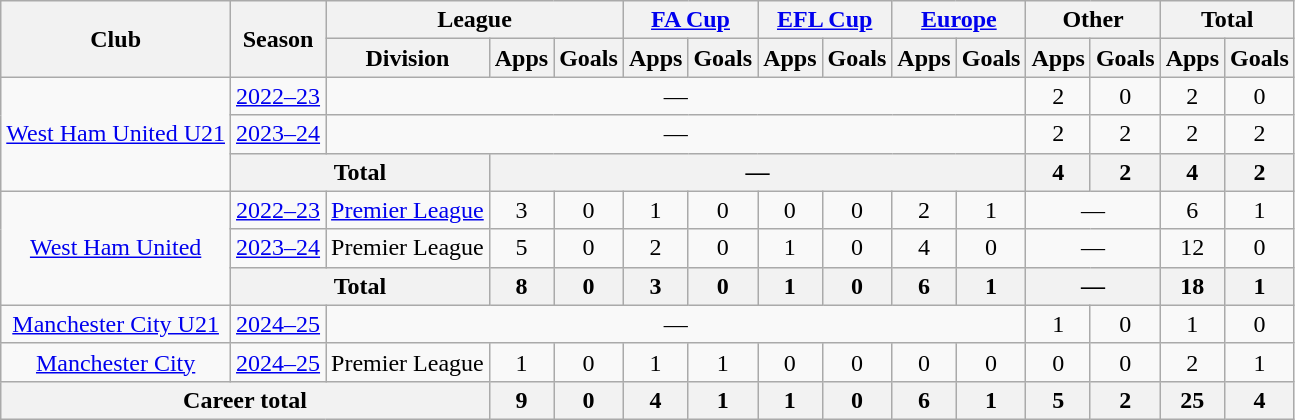<table class=wikitable style=text-align:center>
<tr>
<th rowspan=2>Club</th>
<th rowspan=2>Season</th>
<th colspan=3>League</th>
<th colspan=2><a href='#'>FA Cup</a></th>
<th colspan=2><a href='#'>EFL Cup</a></th>
<th colspan=2><a href='#'>Europe</a></th>
<th colspan=2>Other</th>
<th colspan=2>Total</th>
</tr>
<tr>
<th>Division</th>
<th>Apps</th>
<th>Goals</th>
<th>Apps</th>
<th>Goals</th>
<th>Apps</th>
<th>Goals</th>
<th>Apps</th>
<th>Goals</th>
<th>Apps</th>
<th>Goals</th>
<th>Apps</th>
<th>Goals</th>
</tr>
<tr>
<td rowspan=3><a href='#'>West Ham United U21</a></td>
<td><a href='#'>2022–23</a></td>
<td colspan=9>—</td>
<td>2</td>
<td>0</td>
<td>2</td>
<td>0</td>
</tr>
<tr>
<td><a href='#'>2023–24</a></td>
<td colspan=9>—</td>
<td>2</td>
<td>2</td>
<td>2</td>
<td>2</td>
</tr>
<tr>
<th colspan=2>Total</th>
<th colspan=8>—</th>
<th>4</th>
<th>2</th>
<th>4</th>
<th>2</th>
</tr>
<tr>
<td rowspan=3><a href='#'>West Ham United</a></td>
<td><a href='#'>2022–23</a></td>
<td><a href='#'>Premier League</a></td>
<td>3</td>
<td>0</td>
<td>1</td>
<td>0</td>
<td>0</td>
<td>0</td>
<td>2</td>
<td>1</td>
<td colspan=2>—</td>
<td>6</td>
<td>1</td>
</tr>
<tr>
<td><a href='#'>2023–24</a></td>
<td>Premier League</td>
<td>5</td>
<td>0</td>
<td>2</td>
<td>0</td>
<td>1</td>
<td>0</td>
<td>4</td>
<td>0</td>
<td colspan=2>—</td>
<td>12</td>
<td>0</td>
</tr>
<tr>
<th colspan=2>Total</th>
<th>8</th>
<th>0</th>
<th>3</th>
<th>0</th>
<th>1</th>
<th>0</th>
<th>6</th>
<th>1</th>
<th colspan=2>—</th>
<th>18</th>
<th>1</th>
</tr>
<tr>
<td><a href='#'>Manchester City U21</a></td>
<td><a href='#'>2024–25</a></td>
<td colspan=9>—</td>
<td>1</td>
<td>0</td>
<td>1</td>
<td>0</td>
</tr>
<tr>
<td><a href='#'>Manchester City</a></td>
<td><a href='#'>2024–25</a></td>
<td>Premier League</td>
<td>1</td>
<td>0</td>
<td>1</td>
<td>1</td>
<td>0</td>
<td>0</td>
<td>0</td>
<td>0</td>
<td>0</td>
<td>0</td>
<td>2</td>
<td>1</td>
</tr>
<tr>
<th colspan=3>Career total</th>
<th>9</th>
<th>0</th>
<th>4</th>
<th>1</th>
<th>1</th>
<th>0</th>
<th>6</th>
<th>1</th>
<th>5</th>
<th>2</th>
<th>25</th>
<th>4</th>
</tr>
</table>
